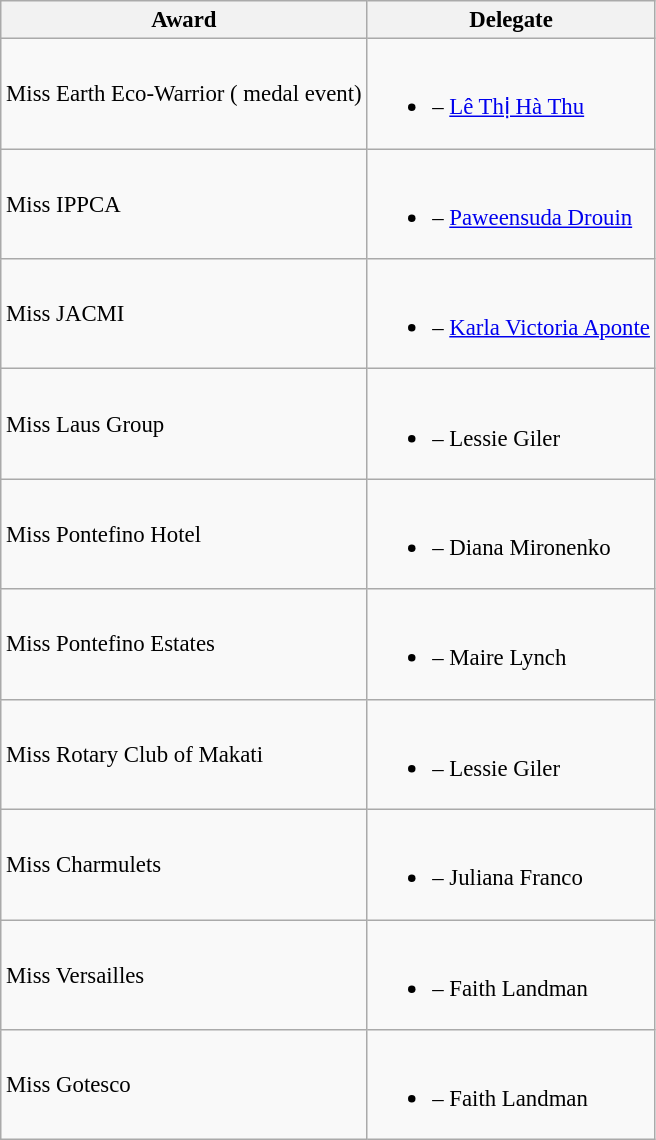<table class="wikitable" style="font-size: 95%">
<tr>
<th>Award</th>
<th>Delegate</th>
</tr>
<tr>
<td>Miss Earth Eco-Warrior ( medal event)</td>
<td><br><ul><li> – <a href='#'>Lê Thị Hà Thu</a></li></ul></td>
</tr>
<tr>
<td>Miss IPPCA</td>
<td><br><ul><li> – <a href='#'>Paweensuda Drouin</a></li></ul></td>
</tr>
<tr>
<td>Miss JACMI</td>
<td><br><ul><li> – <a href='#'>Karla Victoria Aponte</a></li></ul></td>
</tr>
<tr>
<td>Miss Laus Group</td>
<td><br><ul><li> – Lessie Giler</li></ul></td>
</tr>
<tr>
<td>Miss Pontefino Hotel</td>
<td><br><ul><li> – Diana Mironenko</li></ul></td>
</tr>
<tr>
<td>Miss Pontefino Estates</td>
<td><br><ul><li> – Maire Lynch</li></ul></td>
</tr>
<tr>
<td>Miss Rotary Club of Makati</td>
<td><br><ul><li> – Lessie Giler</li></ul></td>
</tr>
<tr>
<td>Miss Charmulets</td>
<td><br><ul><li> – Juliana Franco</li></ul></td>
</tr>
<tr>
<td>Miss Versailles</td>
<td><br><ul><li> – Faith Landman</li></ul></td>
</tr>
<tr>
<td>Miss Gotesco</td>
<td><br><ul><li> – Faith Landman</li></ul></td>
</tr>
</table>
